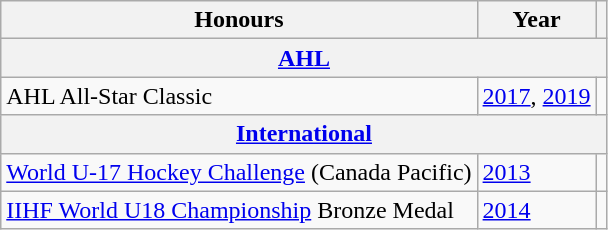<table class="wikitable">
<tr>
<th>Honours</th>
<th>Year</th>
<th></th>
</tr>
<tr>
<th colspan="3"><a href='#'>AHL</a></th>
</tr>
<tr>
<td>AHL All-Star Classic</td>
<td><a href='#'>2017</a>, <a href='#'>2019</a></td>
<td></td>
</tr>
<tr>
<th colspan="3"><a href='#'>International</a></th>
</tr>
<tr>
<td><a href='#'>World U-17 Hockey Challenge</a> (Canada Pacific)</td>
<td><a href='#'>2013</a></td>
<td></td>
</tr>
<tr>
<td><a href='#'>IIHF World U18 Championship</a> Bronze Medal</td>
<td><a href='#'>2014</a></td>
<td></td>
</tr>
</table>
